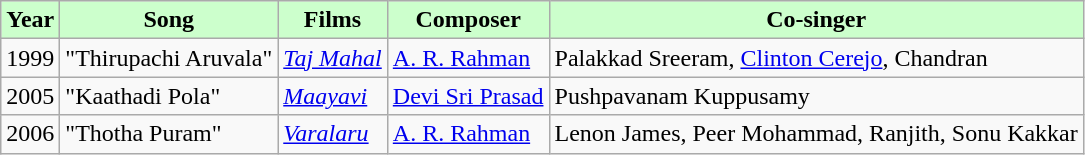<table class="wikitable sortable">
<tr style="background:#cfc; text-align:center;">
<td><strong>Year</strong></td>
<td><strong>Song</strong></td>
<td><strong>Films</strong></td>
<td><strong>Composer</strong></td>
<td><strong>Co-singer</strong></td>
</tr>
<tr>
<td>1999</td>
<td>"Thirupachi Aruvala"</td>
<td><em><a href='#'>Taj Mahal</a></em></td>
<td><a href='#'>A. R. Rahman</a></td>
<td>Palakkad Sreeram, <a href='#'>Clinton Cerejo</a>, Chandran</td>
</tr>
<tr>
<td>2005</td>
<td>"Kaathadi Pola"</td>
<td><em><a href='#'>Maayavi</a></em></td>
<td><a href='#'>Devi Sri Prasad</a></td>
<td>Pushpavanam Kuppusamy</td>
</tr>
<tr>
<td>2006</td>
<td>"Thotha Puram"</td>
<td><em><a href='#'>Varalaru</a></em></td>
<td><a href='#'>A.&nbsp;R. Rahman</a></td>
<td>Lenon James, Peer Mohammad, Ranjith, Sonu Kakkar</td>
</tr>
</table>
